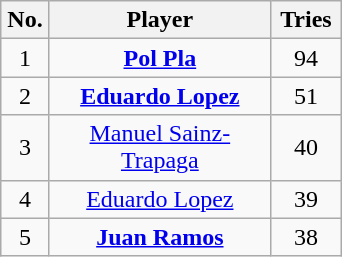<table class="wikitable sortable" style="text-align:center">
<tr>
<th width="25">No.</th>
<th width="140">Player</th>
<th width="40">Tries</th>
</tr>
<tr>
<td>1</td>
<td><strong><a href='#'>Pol Pla</a></strong></td>
<td>94</td>
</tr>
<tr>
<td>2</td>
<td><a href='#'><strong>Eduardo Lopez</strong></a></td>
<td>51</td>
</tr>
<tr>
<td>3</td>
<td><a href='#'>Manuel Sainz-Trapaga</a></td>
<td>40</td>
</tr>
<tr>
<td>4</td>
<td><a href='#'>Eduardo Lopez</a></td>
<td>39</td>
</tr>
<tr>
<td>5</td>
<td><a href='#'><strong>Juan Ramos</strong></a></td>
<td>38</td>
</tr>
</table>
